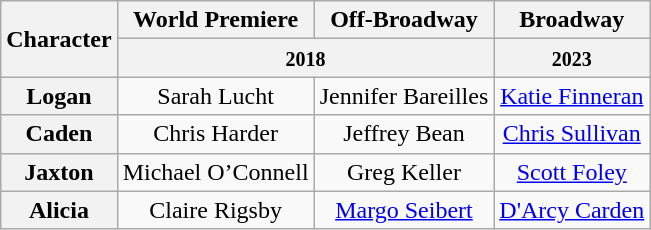<table class="wikitable" style="text-align:center;">
<tr>
<th rowspan="2">Character</th>
<th>World Premiere</th>
<th>Off-Broadway</th>
<th>Broadway</th>
</tr>
<tr>
<th colspan="2"><small>2018</small></th>
<th><small>2023</small></th>
</tr>
<tr>
<th>Logan</th>
<td>Sarah Lucht</td>
<td>Jennifer Bareilles</td>
<td><a href='#'>Katie Finneran</a></td>
</tr>
<tr>
<th>Caden</th>
<td>Chris Harder</td>
<td>Jeffrey Bean</td>
<td><a href='#'>Chris Sullivan</a></td>
</tr>
<tr>
<th>Jaxton</th>
<td>Michael O’Connell</td>
<td>Greg Keller</td>
<td><a href='#'>Scott Foley</a></td>
</tr>
<tr>
<th>Alicia</th>
<td>Claire Rigsby</td>
<td><a href='#'>Margo Seibert</a></td>
<td><a href='#'>D'Arcy Carden</a></td>
</tr>
</table>
